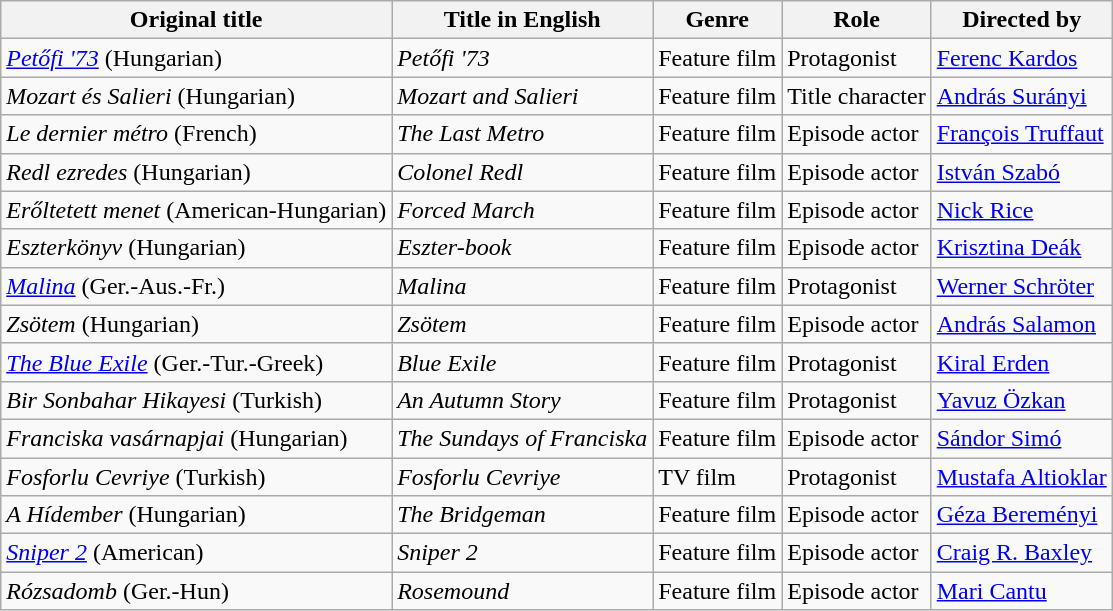<table class="wikitable" style="text-align:left">
<tr>
<th>Original title</th>
<th>Title in English</th>
<th>Genre</th>
<th>Role</th>
<th>Directed by</th>
</tr>
<tr>
<td><em><a href='#'>Petőfi '73</a></em> (Hungarian)</td>
<td><em> Petőfi '73</em></td>
<td>Feature film </td>
<td>Protagonist</td>
<td><a href='#'>Ferenc Kardos</a></td>
</tr>
<tr>
<td><em>Mozart és Salieri</em> (Hungarian)</td>
<td><em>Mozart and Salieri</em></td>
<td>Feature film</td>
<td>Title character</td>
<td><a href='#'>András Surányi</a></td>
</tr>
<tr>
<td><em>Le dernier métro</em> (French)</td>
<td><em>The Last Metro</em> </td>
<td>Feature film</td>
<td>Episode actor </td>
<td><a href='#'>François Truffaut</a></td>
</tr>
<tr>
<td><em>Redl ezredes</em> (Hungarian)</td>
<td><em>Colonel Redl</em></td>
<td>Feature film</td>
<td>Episode actor</td>
<td><a href='#'>István Szabó</a></td>
</tr>
<tr>
<td><em>Erőltetett menet</em> (American-Hungarian)</td>
<td><em>Forced March</em></td>
<td>Feature film</td>
<td>Episode actor</td>
<td><a href='#'>Nick Rice</a></td>
</tr>
<tr>
<td><em>Eszterkönyv</em> (Hungarian)</td>
<td><em>Eszter-book</em></td>
<td>Feature film</td>
<td>Episode actor</td>
<td><a href='#'>Krisztina Deák</a></td>
</tr>
<tr>
<td><em><a href='#'>Malina</a></em> (Ger.-Aus.-Fr.)</td>
<td><em>Malina</em></td>
<td>Feature film</td>
<td>Protagonist</td>
<td><a href='#'>Werner Schröter</a></td>
</tr>
<tr>
<td><em>Zsötem</em> (Hungarian)</td>
<td><em>Zsötem</em></td>
<td>Feature film</td>
<td>Episode actor</td>
<td><a href='#'>András Salamon</a></td>
</tr>
<tr>
<td><em><a href='#'>The Blue Exile</a></em> (Ger.-Tur.-Greek)</td>
<td><em>Blue Exile</em></td>
<td>Feature film</td>
<td>Protagonist</td>
<td><a href='#'>Kiral Erden</a></td>
</tr>
<tr>
<td><em>Bir Sonbahar Hikayesi</em> (Turkish)</td>
<td><em>An Autumn Story</em></td>
<td>Feature film</td>
<td>Protagonist</td>
<td><a href='#'>Yavuz Özkan</a></td>
</tr>
<tr>
<td><em>Franciska vasárnapjai</em> (Hungarian)</td>
<td><em>The Sundays of Franciska</em></td>
<td>Feature film</td>
<td>Episode actor</td>
<td><a href='#'>Sándor Simó</a></td>
</tr>
<tr>
<td><em>Fosforlu Cevriye</em> (Turkish)</td>
<td><em>Fosforlu Cevriye</em></td>
<td>TV film</td>
<td>Protagonist</td>
<td><a href='#'>Mustafa Altioklar</a></td>
</tr>
<tr>
<td><em>A Hídember</em> (Hungarian)</td>
<td><em>The Bridgeman</em></td>
<td>Feature film</td>
<td>Episode actor</td>
<td><a href='#'>Géza Bereményi</a></td>
</tr>
<tr>
<td><em><a href='#'>Sniper 2</a></em> (American)</td>
<td><em>Sniper 2</em></td>
<td>Feature film</td>
<td>Episode actor</td>
<td><a href='#'>Craig R. Baxley</a></td>
</tr>
<tr>
<td><em>Rózsadomb</em> (Ger.-Hun)</td>
<td><em>Rosemound</em></td>
<td>Feature film</td>
<td>Episode actor</td>
<td><a href='#'>Mari Cantu</a></td>
</tr>
</table>
